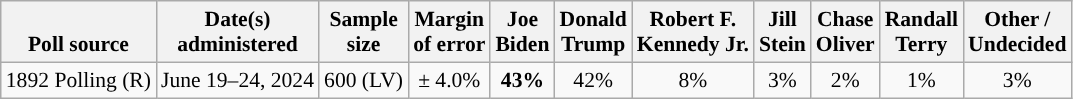<table class="wikitable sortable mw-datatable" style="font-size:90%;text-align:center;line-height:17px">
<tr valign=bottom>
<th>Poll source</th>
<th>Date(s)<br>administered</th>
<th>Sample<br>size</th>
<th>Margin<br>of error</th>
<th class="unsortable">Joe<br>Biden<br></th>
<th class="unsortable">Donald<br>Trump<br></th>
<th class="unsortable">Robert F.<br>Kennedy Jr.<br></th>
<th class="unsortable">Jill<br>Stein<br></th>
<th class="unsortable">Chase<br>Oliver<br></th>
<th class="unsortable">Randall<br>Terry<br></th>
<th class="unsortable">Other /<br>Undecided</th>
</tr>
<tr>
<td style="text-align:left;">1892 Polling (R)</td>
<td data-sort-value="2023-08-28">June 19–24, 2024</td>
<td>600 (LV)</td>
<td>± 4.0%</td>
<td style="color:black;background-color:"><strong>43%</strong></td>
<td>42%</td>
<td>8%</td>
<td>3%</td>
<td>2%</td>
<td>1%</td>
<td>3%</td>
</tr>
</table>
